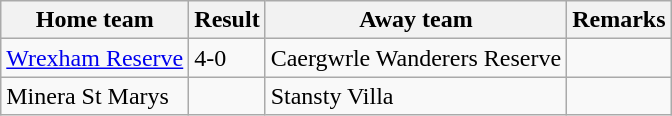<table class="wikitable">
<tr>
<th>Home team</th>
<th>Result</th>
<th>Away team</th>
<th>Remarks</th>
</tr>
<tr>
<td><a href='#'>Wrexham Reserve</a></td>
<td>4-0</td>
<td>Caergwrle Wanderers Reserve</td>
<td></td>
</tr>
<tr>
<td>Minera St Marys</td>
<td></td>
<td>Stansty Villa</td>
<td></td>
</tr>
</table>
